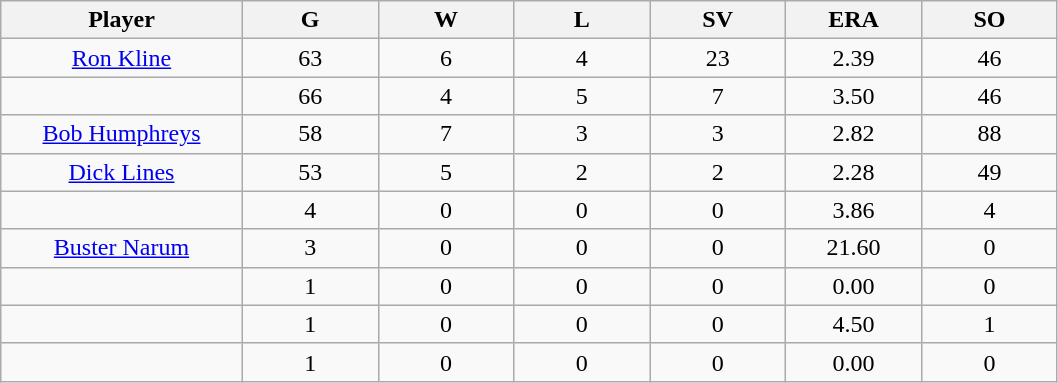<table class="wikitable sortable">
<tr>
<th bgcolor="#DDDDFF" width="16%">Player</th>
<th bgcolor="#DDDDFF" width="9%">G</th>
<th bgcolor="#DDDDFF" width="9%">W</th>
<th bgcolor="#DDDDFF" width="9%">L</th>
<th bgcolor="#DDDDFF" width="9%">SV</th>
<th bgcolor="#DDDDFF" width="9%">ERA</th>
<th bgcolor="#DDDDFF" width="9%">SO</th>
</tr>
<tr align="center">
<td><a href='#'>Ron Kline</a></td>
<td>63</td>
<td>6</td>
<td>4</td>
<td>23</td>
<td>2.39</td>
<td>46</td>
</tr>
<tr align=center>
<td></td>
<td>66</td>
<td>4</td>
<td>5</td>
<td>7</td>
<td>3.50</td>
<td>46</td>
</tr>
<tr align="center">
<td><a href='#'>Bob Humphreys</a></td>
<td>58</td>
<td>7</td>
<td>3</td>
<td>3</td>
<td>2.82</td>
<td>88</td>
</tr>
<tr align="center">
<td><a href='#'>Dick Lines</a></td>
<td>53</td>
<td>5</td>
<td>2</td>
<td>2</td>
<td>2.28</td>
<td>49</td>
</tr>
<tr align="center">
<td></td>
<td>4</td>
<td>0</td>
<td>0</td>
<td>0</td>
<td>3.86</td>
<td>4</td>
</tr>
<tr align="center">
<td><a href='#'>Buster Narum</a></td>
<td>3</td>
<td>0</td>
<td>0</td>
<td>0</td>
<td>21.60</td>
<td>0</td>
</tr>
<tr align="center">
<td></td>
<td>1</td>
<td>0</td>
<td>0</td>
<td>0</td>
<td>0.00</td>
<td>0</td>
</tr>
<tr align="center">
<td></td>
<td>1</td>
<td>0</td>
<td>0</td>
<td>0</td>
<td>4.50</td>
<td>1</td>
</tr>
<tr align="center">
<td></td>
<td>1</td>
<td>0</td>
<td>0</td>
<td>0</td>
<td>0.00</td>
<td>0</td>
</tr>
</table>
